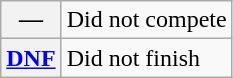<table class="wikitable">
<tr>
<th scope="row">—</th>
<td>Did not compete</td>
</tr>
<tr>
<th scope="row"><a href='#'>DNF</a></th>
<td>Did not finish</td>
</tr>
</table>
